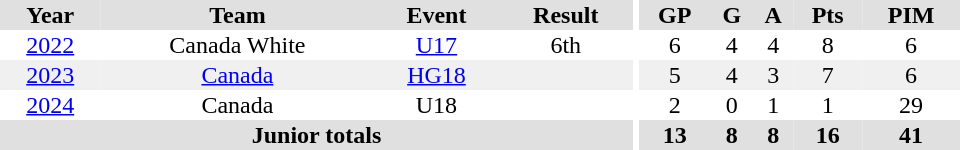<table border="0" cellpadding="1" cellspacing="0" ID="Table3" style="text-align:center; width:40em;">
<tr bgcolor="#e0e0e0">
<th>Year</th>
<th>Team</th>
<th>Event</th>
<th>Result</th>
<th rowspan="98" bgcolor="#ffffff"></th>
<th>GP</th>
<th>G</th>
<th>A</th>
<th>Pts</th>
<th>PIM</th>
</tr>
<tr>
<td><a href='#'>2022</a></td>
<td>Canada White</td>
<td><a href='#'>U17</a></td>
<td>6th</td>
<td>6</td>
<td>4</td>
<td>4</td>
<td>8</td>
<td>6</td>
</tr>
<tr bgcolor="#f0f0f0">
<td><a href='#'>2023</a></td>
<td><a href='#'>Canada</a></td>
<td><a href='#'>HG18</a></td>
<td></td>
<td>5</td>
<td>4</td>
<td>3</td>
<td>7</td>
<td>6</td>
</tr>
<tr>
<td><a href='#'>2024</a></td>
<td>Canada</td>
<td>U18</td>
<td></td>
<td>2</td>
<td>0</td>
<td>1</td>
<td>1</td>
<td>29</td>
</tr>
<tr bgcolor="#e0e0e0">
<th colspan="4">Junior totals</th>
<th>13</th>
<th>8</th>
<th>8</th>
<th>16</th>
<th>41</th>
</tr>
</table>
